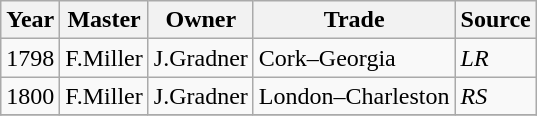<table class=" wikitable">
<tr>
<th>Year</th>
<th>Master</th>
<th>Owner</th>
<th>Trade</th>
<th>Source</th>
</tr>
<tr>
<td>1798</td>
<td>F.Miller</td>
<td>J.Gradner</td>
<td>Cork–Georgia</td>
<td><em>LR</em></td>
</tr>
<tr>
<td>1800</td>
<td>F.Miller</td>
<td>J.Gradner</td>
<td>London–Charleston</td>
<td><em>RS</em></td>
</tr>
<tr>
</tr>
</table>
